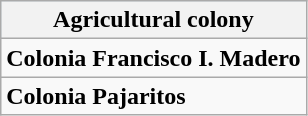<table class="wikitable">
<tr align=center style="background:#d8edff">
<th>Agricultural colony</th>
</tr>
<tr>
<td><strong>Colonia Francisco I. Madero</strong></td>
</tr>
<tr>
<td><strong>Colonia Pajaritos</strong></td>
</tr>
</table>
